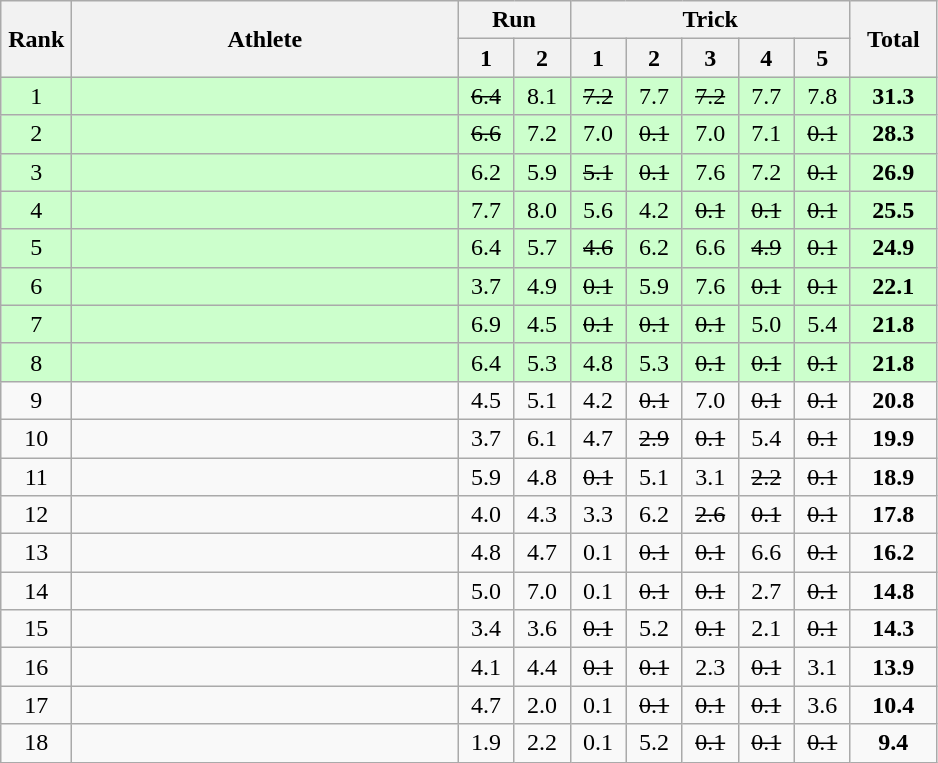<table class=wikitable style="text-align:center">
<tr>
<th rowspan=2 width=40>Rank</th>
<th rowspan=2 width=250>Athlete</th>
<th colspan=2>Run</th>
<th colspan=5>Trick</th>
<th rowspan=2 width=50>Total</th>
</tr>
<tr>
<th width=30>1</th>
<th width=30>2</th>
<th width=30>1</th>
<th width=30>2</th>
<th width=30>3</th>
<th width=30>4</th>
<th width=30>5</th>
</tr>
<tr bgcolor="ccffcc">
<td>1</td>
<td align=left></td>
<td><s>6.4</s></td>
<td>8.1</td>
<td><s>7.2</s></td>
<td>7.7</td>
<td><s>7.2</s></td>
<td>7.7</td>
<td>7.8</td>
<td><strong>31.3</strong></td>
</tr>
<tr bgcolor="ccffcc">
<td>2</td>
<td align=left></td>
<td><s>6.6</s></td>
<td>7.2</td>
<td>7.0</td>
<td><s>0.1</s></td>
<td>7.0</td>
<td>7.1</td>
<td><s>0.1</s></td>
<td><strong>28.3</strong></td>
</tr>
<tr bgcolor="ccffcc">
<td>3</td>
<td align=left></td>
<td>6.2</td>
<td>5.9</td>
<td><s>5.1</s></td>
<td><s>0.1</s></td>
<td>7.6</td>
<td>7.2</td>
<td><s>0.1</s></td>
<td><strong>26.9</strong></td>
</tr>
<tr bgcolor="ccffcc">
<td>4</td>
<td align=left></td>
<td>7.7</td>
<td>8.0</td>
<td>5.6</td>
<td>4.2</td>
<td><s>0.1</s></td>
<td><s>0.1</s></td>
<td><s>0.1</s></td>
<td><strong>25.5</strong></td>
</tr>
<tr bgcolor="ccffcc">
<td>5</td>
<td align=left></td>
<td>6.4</td>
<td>5.7</td>
<td><s>4.6</s></td>
<td>6.2</td>
<td>6.6</td>
<td><s>4.9</s></td>
<td><s>0.1</s></td>
<td><strong>24.9</strong></td>
</tr>
<tr bgcolor="ccffcc">
<td>6</td>
<td align=left></td>
<td>3.7</td>
<td>4.9</td>
<td><s>0.1</s></td>
<td>5.9</td>
<td>7.6</td>
<td><s>0.1</s></td>
<td><s>0.1</s></td>
<td><strong>22.1</strong></td>
</tr>
<tr bgcolor="ccffcc">
<td>7</td>
<td align=left></td>
<td>6.9</td>
<td>4.5</td>
<td><s>0.1</s></td>
<td><s>0.1</s></td>
<td><s>0.1</s></td>
<td>5.0</td>
<td>5.4</td>
<td><strong>21.8</strong></td>
</tr>
<tr bgcolor="ccffcc">
<td>8</td>
<td align=left></td>
<td>6.4</td>
<td>5.3</td>
<td>4.8</td>
<td>5.3</td>
<td><s>0.1</s></td>
<td><s>0.1</s></td>
<td><s>0.1</s></td>
<td><strong>21.8</strong></td>
</tr>
<tr>
<td>9</td>
<td align=left></td>
<td>4.5</td>
<td>5.1</td>
<td>4.2</td>
<td><s>0.1</s></td>
<td>7.0</td>
<td><s>0.1</s></td>
<td><s>0.1</s></td>
<td><strong>20.8</strong></td>
</tr>
<tr>
<td>10</td>
<td align=left></td>
<td>3.7</td>
<td>6.1</td>
<td>4.7</td>
<td><s>2.9</s></td>
<td><s>0.1</s></td>
<td>5.4</td>
<td><s>0.1</s></td>
<td><strong>19.9</strong></td>
</tr>
<tr>
<td>11</td>
<td align=left></td>
<td>5.9</td>
<td>4.8</td>
<td><s>0.1</s></td>
<td>5.1</td>
<td>3.1</td>
<td><s>2.2</s></td>
<td><s>0.1</s></td>
<td><strong>18.9</strong></td>
</tr>
<tr>
<td>12</td>
<td align=left></td>
<td>4.0</td>
<td>4.3</td>
<td>3.3</td>
<td>6.2</td>
<td><s>2.6</s></td>
<td><s>0.1</s></td>
<td><s>0.1</s></td>
<td><strong>17.8</strong></td>
</tr>
<tr>
<td>13</td>
<td align=left></td>
<td>4.8</td>
<td>4.7</td>
<td>0.1</td>
<td><s>0.1</s></td>
<td><s>0.1</s></td>
<td>6.6</td>
<td><s>0.1</s></td>
<td><strong>16.2</strong></td>
</tr>
<tr>
<td>14</td>
<td align=left></td>
<td>5.0</td>
<td>7.0</td>
<td>0.1</td>
<td><s>0.1</s></td>
<td><s>0.1</s></td>
<td>2.7</td>
<td><s>0.1</s></td>
<td><strong>14.8</strong></td>
</tr>
<tr>
<td>15</td>
<td align=left></td>
<td>3.4</td>
<td>3.6</td>
<td><s>0.1</s></td>
<td>5.2</td>
<td><s>0.1</s></td>
<td>2.1</td>
<td><s>0.1</s></td>
<td><strong>14.3</strong></td>
</tr>
<tr>
<td>16</td>
<td align=left></td>
<td>4.1</td>
<td>4.4</td>
<td><s>0.1</s></td>
<td><s>0.1</s></td>
<td>2.3</td>
<td><s>0.1</s></td>
<td>3.1</td>
<td><strong>13.9</strong></td>
</tr>
<tr>
<td>17</td>
<td align=left></td>
<td>4.7</td>
<td>2.0</td>
<td>0.1</td>
<td><s>0.1</s></td>
<td><s>0.1</s></td>
<td><s>0.1</s></td>
<td>3.6</td>
<td><strong>10.4</strong></td>
</tr>
<tr>
<td>18</td>
<td align=left></td>
<td>1.9</td>
<td>2.2</td>
<td>0.1</td>
<td>5.2</td>
<td><s>0.1</s></td>
<td><s>0.1</s></td>
<td><s>0.1</s></td>
<td><strong>9.4</strong></td>
</tr>
</table>
